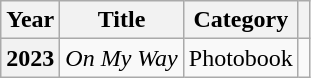<table class="wikitable plainrowheaders" style="text-align: center;">
<tr>
<th scope="col">Year</th>
<th scope="col">Title</th>
<th scope="col">Category</th>
<th scope="col" class="unsortable"></th>
</tr>
<tr>
<th scope="row">2023</th>
<td><em>On My Way</em></td>
<td>Photobook</td>
<td></td>
</tr>
</table>
